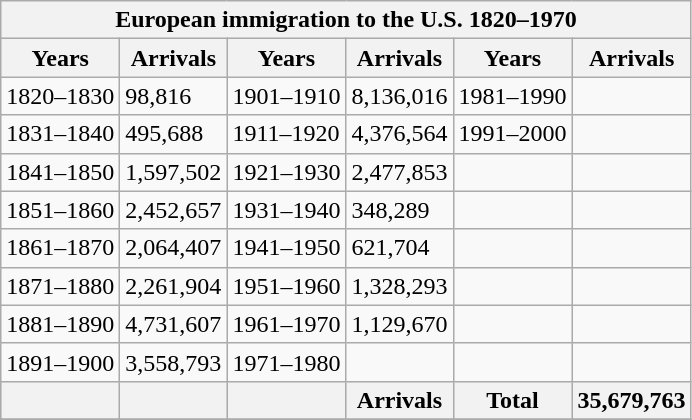<table class="wikitable" style="font-size:100%; display: inline-table">
<tr>
<th colspan="6">European immigration to the U.S. 1820–1970</th>
</tr>
<tr>
<th>Years</th>
<th>Arrivals</th>
<th>Years</th>
<th>Arrivals</th>
<th>Years</th>
<th>Arrivals</th>
</tr>
<tr>
<td>1820–1830</td>
<td>98,816</td>
<td>1901–1910</td>
<td>8,136,016</td>
<td>1981–1990</td>
<td></td>
</tr>
<tr>
<td>1831–1840</td>
<td>495,688</td>
<td>1911–1920</td>
<td>4,376,564</td>
<td>1991–2000</td>
<td></td>
</tr>
<tr>
<td>1841–1850</td>
<td>1,597,502</td>
<td>1921–1930</td>
<td>2,477,853</td>
<td></td>
<td></td>
</tr>
<tr>
<td>1851–1860</td>
<td>2,452,657</td>
<td>1931–1940</td>
<td>348,289</td>
<td></td>
<td></td>
</tr>
<tr>
<td>1861–1870</td>
<td>2,064,407</td>
<td>1941–1950</td>
<td>621,704</td>
<td></td>
<td></td>
</tr>
<tr>
<td>1871–1880</td>
<td>2,261,904</td>
<td>1951–1960</td>
<td>1,328,293</td>
<td></td>
<td></td>
</tr>
<tr>
<td>1881–1890</td>
<td>4,731,607</td>
<td>1961–1970</td>
<td>1,129,670</td>
<td></td>
<td></td>
</tr>
<tr>
<td>1891–1900</td>
<td>3,558,793</td>
<td>1971–1980</td>
<td></td>
<td></td>
<td></td>
</tr>
<tr class="sortbottom" style="background:lightgrey;">
<th></th>
<th></th>
<th></th>
<th>Arrivals</th>
<th>Total</th>
<th>35,679,763</th>
</tr>
<tr>
</tr>
</table>
